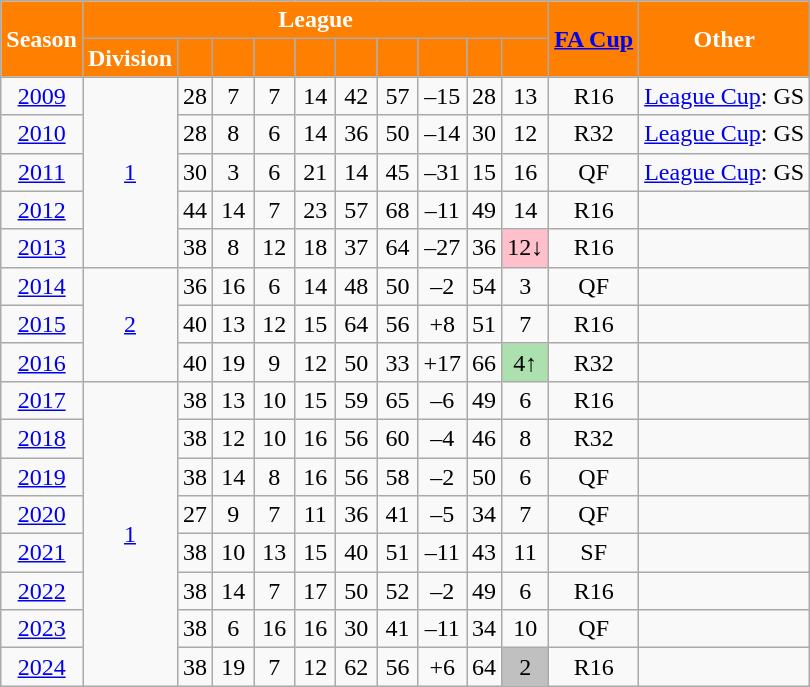<table class="wikitable" style="text-align:center;font-size:100%;">
<tr class="unsortable">
<th rowspan="2" scope="col" style="color:#FFFFFF; background:#FF7F00;">Season</th>
<th colspan="10" scope="col" style="color:#FFFFFF; background:#FF7F00;">League</th>
<th rowspan="2" scope="col" style="color:#FFFFFF; background:#FF7F00;"><a href='#'><span>FA Cup</span></a></th>
<th rowspan="2" scope="col" style="color:#FFFFFF; background:#FF7F00;">Other</th>
</tr>
<tr>
<th scope="col" style="color:#FFFFFF; background:#FF7F00;">Division</th>
<th scope="col" style="color:#FFFFFF; background:#FF7F00;"></th>
<th width="20" scope="col" style="color:#FFFFFF; background:#FF7F00;"></th>
<th width="20" scope="col" style="color:#FFFFFF; background:#FF7F00;"></th>
<th width="20" scope="col" style="color:#FFFFFF; background:#FF7F00;"></th>
<th width="20" scope="col" style="color:#FFFFFF; background:#FF7F00;"></th>
<th width="20" scope="col" style="color:#FFFFFF; background:#FF7F00;"></th>
<th width="20" scope="col" style="color:#FFFFFF; background:#FF7F00;"></th>
<th scope="col" style="color:#FFFFFF; background:#FF7F00;"></th>
<th scope="col" style="color:#FFFFFF; background:#FF7F00;"></th>
</tr>
<tr>
<td><a href='#'>2009</a></td>
<td rowspan="5"><a href='#'>1</a></td>
<td>28</td>
<td>7</td>
<td>7</td>
<td>14</td>
<td>42</td>
<td>57</td>
<td>–15</td>
<td>28</td>
<td>13</td>
<td>R16</td>
<td><a href='#'>League Cup</a>: GS</td>
</tr>
<tr>
<td><a href='#'>2010</a></td>
<td>28</td>
<td>8</td>
<td>6</td>
<td>14</td>
<td>36</td>
<td>50</td>
<td>–14</td>
<td>30</td>
<td>12</td>
<td>R32</td>
<td><a href='#'>League Cup</a>: GS</td>
</tr>
<tr>
<td><a href='#'>2011</a></td>
<td>30</td>
<td>3</td>
<td>6</td>
<td>21</td>
<td>14</td>
<td>45</td>
<td>–31</td>
<td>15</td>
<td>16</td>
<td>QF</td>
<td><a href='#'>League Cup</a>: GS</td>
</tr>
<tr>
<td><a href='#'>2012</a></td>
<td>44</td>
<td>14</td>
<td>7</td>
<td>23</td>
<td>57</td>
<td>68</td>
<td>–11</td>
<td>49</td>
<td>14</td>
<td>R16</td>
<td></td>
</tr>
<tr>
<td><a href='#'>2013</a></td>
<td>38</td>
<td>8</td>
<td>12</td>
<td>18</td>
<td>37</td>
<td>64</td>
<td>–27</td>
<td>36</td>
<td bgcolor=pink>12↓</td>
<td>R16</td>
<td></td>
</tr>
<tr>
<td><a href='#'>2014</a></td>
<td rowspan="3"><a href='#'>2</a></td>
<td>36</td>
<td>16</td>
<td>6</td>
<td>14</td>
<td>48</td>
<td>50</td>
<td>–2</td>
<td>54</td>
<td>3</td>
<td>QF</td>
<td></td>
</tr>
<tr>
<td><a href='#'>2015</a></td>
<td>40</td>
<td>13</td>
<td>12</td>
<td>15</td>
<td>64</td>
<td>56</td>
<td>+8</td>
<td>51</td>
<td>7</td>
<td>R16</td>
<td></td>
</tr>
<tr>
<td><a href='#'>2016</a></td>
<td>40</td>
<td>19</td>
<td>9</td>
<td>12</td>
<td>50</td>
<td>33</td>
<td>+17</td>
<td>66</td>
<td style="background-color:#ACE1AF">4↑</td>
<td>R32</td>
<td></td>
</tr>
<tr>
<td><a href='#'>2017</a></td>
<td rowspan="8"><a href='#'>1</a></td>
<td>38</td>
<td>13</td>
<td>10</td>
<td>15</td>
<td>59</td>
<td>65</td>
<td>–6</td>
<td>49</td>
<td>6</td>
<td>R16</td>
<td></td>
</tr>
<tr>
<td><a href='#'>2018</a></td>
<td>38</td>
<td>12</td>
<td>10</td>
<td>16</td>
<td>56</td>
<td>60</td>
<td>–4</td>
<td>46</td>
<td>8</td>
<td>R32</td>
<td></td>
</tr>
<tr>
<td><a href='#'>2019</a></td>
<td>38</td>
<td>14</td>
<td>8</td>
<td>16</td>
<td>56</td>
<td>58</td>
<td>–2</td>
<td>50</td>
<td>6</td>
<td>QF</td>
<td></td>
</tr>
<tr>
<td><a href='#'>2020</a></td>
<td>27</td>
<td>9</td>
<td>7</td>
<td>11</td>
<td>36</td>
<td>41</td>
<td>–5</td>
<td>34</td>
<td>7</td>
<td>QF</td>
<td></td>
</tr>
<tr>
<td><a href='#'>2021</a></td>
<td>38</td>
<td>10</td>
<td>13</td>
<td>15</td>
<td>40</td>
<td>51</td>
<td>–11</td>
<td>43</td>
<td>11</td>
<td>SF</td>
<td></td>
</tr>
<tr>
<td><a href='#'>2022</a></td>
<td>38</td>
<td>14</td>
<td>7</td>
<td>17</td>
<td>50</td>
<td>52</td>
<td>–2</td>
<td>49</td>
<td>6</td>
<td>R16</td>
<td></td>
</tr>
<tr>
<td><a href='#'>2023</a></td>
<td>38</td>
<td>6</td>
<td>16</td>
<td>16</td>
<td>30</td>
<td>41</td>
<td>–11</td>
<td>34</td>
<td>10</td>
<td>QF</td>
<td></td>
</tr>
<tr>
<td><a href='#'>2024</a></td>
<td>38</td>
<td>19</td>
<td>7</td>
<td>12</td>
<td>62</td>
<td>56</td>
<td>+6</td>
<td>64</td>
<td style="background-color:silver">2</td>
<td>R16</td>
<td></td>
</tr>
</table>
